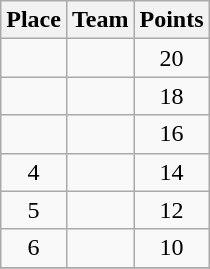<table class="wikitable" style="text-align:center; padding-bottom:0;">
<tr>
<th>Place</th>
<th style="text-align:left;">Team</th>
<th>Points</th>
</tr>
<tr>
<td></td>
<td align=left></td>
<td>20</td>
</tr>
<tr>
<td></td>
<td align=left></td>
<td>18</td>
</tr>
<tr>
<td></td>
<td align=left></td>
<td>16</td>
</tr>
<tr>
<td>4</td>
<td align=left></td>
<td>14</td>
</tr>
<tr>
<td>5</td>
<td align=left></td>
<td>12</td>
</tr>
<tr>
<td>6</td>
<td align=left></td>
<td>10</td>
</tr>
<tr>
</tr>
</table>
